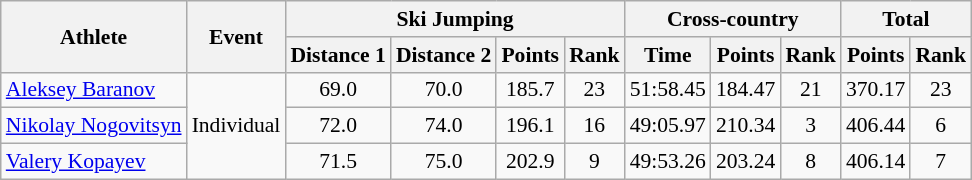<table class="wikitable" style="font-size:90%">
<tr>
<th rowspan="2">Athlete</th>
<th rowspan="2">Event</th>
<th colspan="4">Ski Jumping</th>
<th colspan="3">Cross-country</th>
<th colspan="2">Total</th>
</tr>
<tr>
<th>Distance 1</th>
<th>Distance 2</th>
<th>Points</th>
<th>Rank</th>
<th>Time</th>
<th>Points</th>
<th>Rank</th>
<th>Points</th>
<th>Rank</th>
</tr>
<tr>
<td><a href='#'>Aleksey Baranov</a></td>
<td rowspan="3">Individual</td>
<td align="center">69.0</td>
<td align="center">70.0</td>
<td align="center">185.7</td>
<td align="center">23</td>
<td align="center">51:58.45</td>
<td align="center">184.47</td>
<td align="center">21</td>
<td align="center">370.17</td>
<td align="center">23</td>
</tr>
<tr>
<td><a href='#'>Nikolay Nogovitsyn</a></td>
<td align="center">72.0</td>
<td align="center">74.0</td>
<td align="center">196.1</td>
<td align="center">16</td>
<td align="center">49:05.97</td>
<td align="center">210.34</td>
<td align="center">3</td>
<td align="center">406.44</td>
<td align="center">6</td>
</tr>
<tr>
<td><a href='#'>Valery Kopayev</a></td>
<td align="center">71.5</td>
<td align="center">75.0</td>
<td align="center">202.9</td>
<td align="center">9</td>
<td align="center">49:53.26</td>
<td align="center">203.24</td>
<td align="center">8</td>
<td align="center">406.14</td>
<td align="center">7</td>
</tr>
</table>
